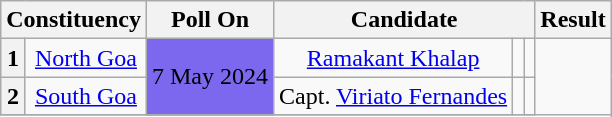<table class="wikitable " style="text-align:center;">
<tr>
<th colspan="2">Constituency</th>
<th>Poll On</th>
<th colspan="3">Candidate</th>
<th>Result</th>
</tr>
<tr>
<th>1</th>
<td><a href='#'>North Goa</a></td>
<td rowspan="2" bgcolor=#7B68EE>7 May 2024</td>
<td><a href='#'>Ramakant Khalap</a></td>
<td></td>
<td></td>
</tr>
<tr>
<th>2</th>
<td><a href='#'>South Goa</a></td>
<td>Capt. <a href='#'>Viriato Fernandes</a></td>
<td></td>
<td></td>
</tr>
<tr>
</tr>
</table>
